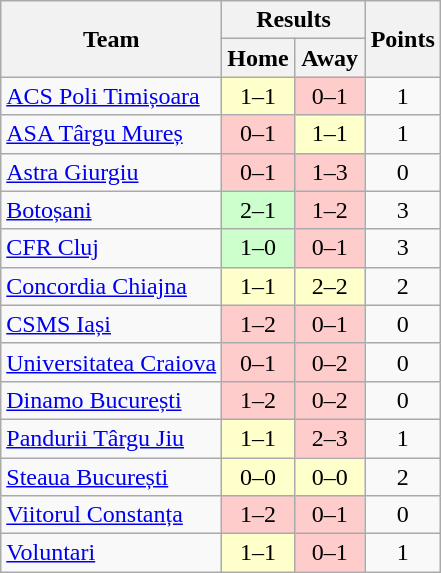<table class="wikitable" style="text-align:center">
<tr>
<th rowspan=2>Team</th>
<th colspan=2>Results</th>
<th rowspan=2>Points</th>
</tr>
<tr>
<th width=40>Home</th>
<th width=40>Away</th>
</tr>
<tr>
<td align=left><a href='#'>ACS Poli Timișoara</a></td>
<td style="background:#FFFFCC">1–1</td>
<td style="background:#FFCCCC">0–1</td>
<td>1</td>
</tr>
<tr>
<td align=left><a href='#'>ASA Târgu Mureș</a></td>
<td style="background:#FFCCCC">0–1</td>
<td style="background:#FFFFCC">1–1</td>
<td>1</td>
</tr>
<tr>
<td align=left><a href='#'>Astra Giurgiu</a></td>
<td style="background:#FFCCCC">0–1</td>
<td style="background:#FFCCCC">1–3</td>
<td>0</td>
</tr>
<tr>
<td align=left><a href='#'>Botoșani</a></td>
<td style="background:#CCFFCC">2–1</td>
<td style="background:#FFCCCC">1–2</td>
<td>3</td>
</tr>
<tr>
<td align=left><a href='#'>CFR Cluj</a></td>
<td style="background:#CCFFCC">1–0</td>
<td style="background:#FFCCCC">0–1</td>
<td>3</td>
</tr>
<tr>
<td align=left><a href='#'>Concordia Chiajna</a></td>
<td style="background:#FFFFCC">1–1</td>
<td style="background:#FFFFCC">2–2</td>
<td>2</td>
</tr>
<tr>
<td align=left><a href='#'>CSMS Iași</a></td>
<td style="background:#FFCCCC">1–2</td>
<td style="background:#FFCCCC">0–1</td>
<td>0</td>
</tr>
<tr>
<td align=left><a href='#'>Universitatea Craiova</a></td>
<td style="background:#FFCCCC">0–1</td>
<td style="background:#FFCCCC">0–2</td>
<td>0</td>
</tr>
<tr>
<td align=left><a href='#'>Dinamo București</a></td>
<td style="background:#FFCCCC">1–2</td>
<td style="background:#FFCCCC">0–2</td>
<td>0</td>
</tr>
<tr>
<td align=left><a href='#'>Pandurii Târgu Jiu</a></td>
<td style="background:#FFFFCC">1–1</td>
<td style="background:#FFCCCC">2–3</td>
<td>1</td>
</tr>
<tr>
<td align=left><a href='#'>Steaua București</a></td>
<td style="background:#FFFFCC">0–0</td>
<td style="background:#FFFFCC">0–0</td>
<td>2</td>
</tr>
<tr>
<td align=left><a href='#'>Viitorul Constanța</a></td>
<td style="background:#FFCCCC">1–2</td>
<td style="background:#FFCCCC">0–1</td>
<td>0</td>
</tr>
<tr>
<td align=left><a href='#'>Voluntari</a></td>
<td style="background:#FFFFCC">1–1</td>
<td style="background:#FFCCCC">0–1</td>
<td>1</td>
</tr>
</table>
